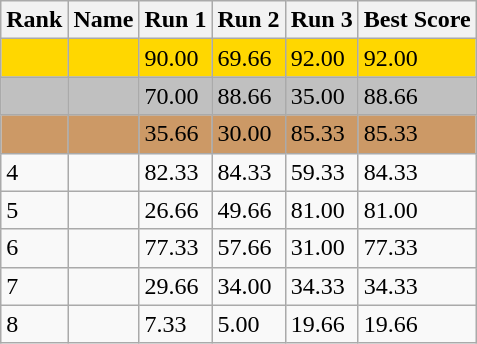<table class="wikitable">
<tr>
<th>Rank</th>
<th>Name</th>
<th>Run 1</th>
<th>Run 2</th>
<th>Run 3</th>
<th>Best Score</th>
</tr>
<tr style="background:gold;">
<td></td>
<td></td>
<td>90.00</td>
<td>69.66</td>
<td>92.00</td>
<td>92.00</td>
</tr>
<tr style="background:silver;">
<td></td>
<td></td>
<td>70.00</td>
<td>88.66</td>
<td>35.00</td>
<td>88.66</td>
</tr>
<tr style="background:#CC9966;">
<td></td>
<td></td>
<td>35.66</td>
<td>30.00</td>
<td>85.33</td>
<td>85.33</td>
</tr>
<tr>
<td>4</td>
<td></td>
<td>82.33</td>
<td>84.33</td>
<td>59.33</td>
<td>84.33</td>
</tr>
<tr>
<td>5</td>
<td></td>
<td>26.66</td>
<td>49.66</td>
<td>81.00</td>
<td>81.00</td>
</tr>
<tr>
<td>6</td>
<td></td>
<td>77.33</td>
<td>57.66</td>
<td>31.00</td>
<td>77.33</td>
</tr>
<tr>
<td>7</td>
<td></td>
<td>29.66</td>
<td>34.00</td>
<td>34.33</td>
<td>34.33</td>
</tr>
<tr>
<td>8</td>
<td></td>
<td>7.33</td>
<td>5.00</td>
<td>19.66</td>
<td>19.66</td>
</tr>
</table>
